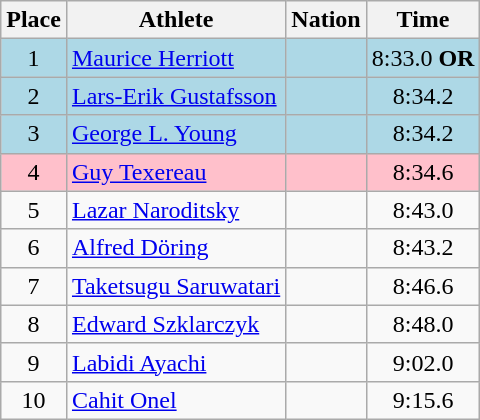<table class=wikitable>
<tr>
<th>Place</th>
<th>Athlete</th>
<th>Nation</th>
<th>Time</th>
</tr>
<tr align=center bgcolor=lightblue>
<td>1</td>
<td align=left><a href='#'>Maurice Herriott</a></td>
<td align=left></td>
<td>8:33.0 <strong>OR</strong></td>
</tr>
<tr align=center bgcolor=lightblue>
<td>2</td>
<td align=left><a href='#'>Lars-Erik Gustafsson</a></td>
<td align=left></td>
<td>8:34.2</td>
</tr>
<tr align=center bgcolor=lightblue>
<td>3</td>
<td align=left><a href='#'>George L. Young</a></td>
<td align=left></td>
<td>8:34.2</td>
</tr>
<tr align=center bgcolor=pink>
<td>4</td>
<td align=left><a href='#'>Guy Texereau</a></td>
<td align=left></td>
<td>8:34.6</td>
</tr>
<tr align=center>
<td>5</td>
<td align=left><a href='#'>Lazar Naroditsky</a></td>
<td align=left></td>
<td>8:43.0</td>
</tr>
<tr align=center>
<td>6</td>
<td align=left><a href='#'>Alfred Döring</a></td>
<td align=left></td>
<td>8:43.2</td>
</tr>
<tr align=center>
<td>7</td>
<td align=left><a href='#'>Taketsugu Saruwatari</a></td>
<td align=left></td>
<td>8:46.6</td>
</tr>
<tr align=center>
<td>8</td>
<td align=left><a href='#'>Edward Szklarczyk</a></td>
<td align=left></td>
<td>8:48.0</td>
</tr>
<tr align=center>
<td>9</td>
<td align=left><a href='#'>Labidi Ayachi</a></td>
<td align=left></td>
<td>9:02.0</td>
</tr>
<tr align=center>
<td>10</td>
<td align=left><a href='#'>Cahit Onel</a></td>
<td align=left></td>
<td>9:15.6</td>
</tr>
</table>
